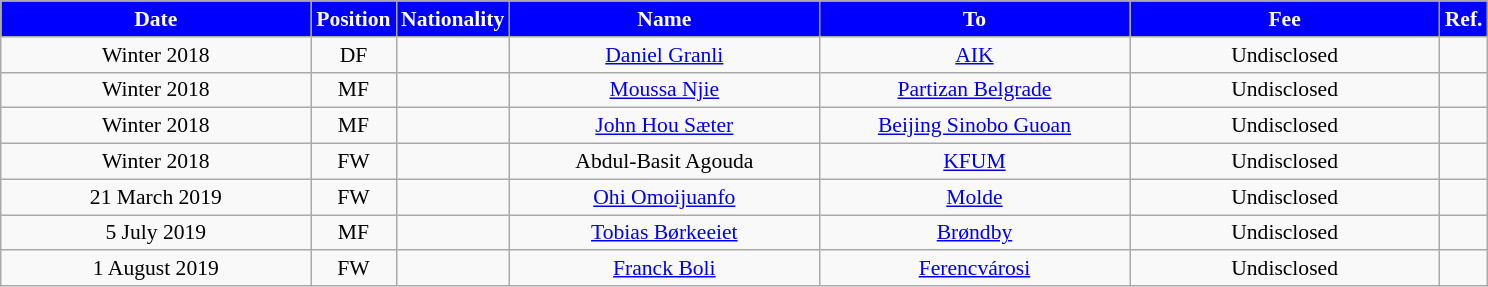<table class="wikitable"  style="text-align:center; font-size:90%; ">
<tr>
<th style="background:#00f; color:white; width:200px;">Date</th>
<th style="background:#00f; color:white; width:50px;">Position</th>
<th style="background:#00f; color:white; width:50px;">Nationality</th>
<th style="background:#00f; color:white; width:200px;">Name</th>
<th style="background:#00f; color:white; width:200px;">To</th>
<th style="background:#00f; color:white; width:200px;">Fee</th>
<th style="background:#00f; color:white; width:25px;">Ref.</th>
</tr>
<tr>
<td>Winter 2018</td>
<td>DF</td>
<td></td>
<td><a href='#'>Daniel Granli</a></td>
<td><a href='#'>AIK</a></td>
<td>Undisclosed</td>
<td></td>
</tr>
<tr>
<td>Winter 2018</td>
<td>MF</td>
<td></td>
<td><a href='#'>Moussa Njie</a></td>
<td><a href='#'>Partizan Belgrade</a></td>
<td>Undisclosed</td>
<td></td>
</tr>
<tr>
<td>Winter 2018</td>
<td>MF</td>
<td></td>
<td><a href='#'>John Hou Sæter</a></td>
<td><a href='#'>Beijing Sinobo Guoan</a></td>
<td>Undisclosed</td>
<td></td>
</tr>
<tr>
<td>Winter 2018</td>
<td>FW</td>
<td></td>
<td>Abdul-Basit Agouda</td>
<td><a href='#'>KFUM</a></td>
<td>Undisclosed</td>
<td></td>
</tr>
<tr>
<td>21 March 2019</td>
<td>FW</td>
<td></td>
<td><a href='#'>Ohi Omoijuanfo</a></td>
<td><a href='#'>Molde</a></td>
<td>Undisclosed</td>
<td></td>
</tr>
<tr>
<td>5 July 2019</td>
<td>MF</td>
<td></td>
<td><a href='#'>Tobias Børkeeiet</a></td>
<td><a href='#'>Brøndby</a></td>
<td>Undisclosed</td>
<td></td>
</tr>
<tr>
<td>1 August 2019</td>
<td>FW</td>
<td></td>
<td><a href='#'>Franck Boli</a></td>
<td><a href='#'>Ferencvárosi</a></td>
<td>Undisclosed</td>
<td></td>
</tr>
</table>
